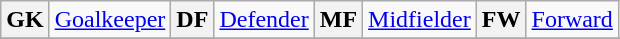<table class="wikitable">
<tr>
<th>GK</th>
<td><a href='#'>Goalkeeper</a></td>
<th>DF</th>
<td><a href='#'>Defender</a></td>
<th>MF</th>
<td><a href='#'>Midfielder</a></td>
<th>FW</th>
<td><a href='#'>Forward</a></td>
</tr>
<tr>
</tr>
</table>
